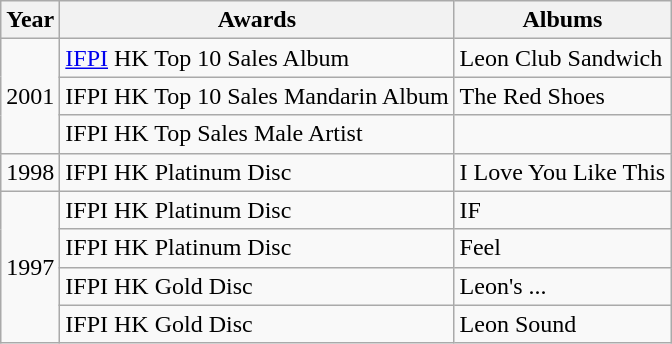<table class="wikitable">
<tr>
<th>Year</th>
<th>Awards</th>
<th>Albums</th>
</tr>
<tr>
<td rowspan="3">2001</td>
<td><a href='#'>IFPI</a> HK Top 10 Sales Album</td>
<td>Leon Club Sandwich</td>
</tr>
<tr>
<td>IFPI HK Top 10 Sales Mandarin Album</td>
<td>The Red Shoes</td>
</tr>
<tr>
<td>IFPI HK Top Sales Male Artist</td>
<td></td>
</tr>
<tr>
<td>1998</td>
<td>IFPI HK Platinum Disc</td>
<td>I Love You Like This</td>
</tr>
<tr>
<td rowspan="4">1997</td>
<td>IFPI HK Platinum Disc</td>
<td>IF</td>
</tr>
<tr>
<td>IFPI HK Platinum Disc</td>
<td>Feel</td>
</tr>
<tr>
<td>IFPI HK Gold Disc</td>
<td>Leon's ...</td>
</tr>
<tr>
<td>IFPI HK Gold Disc</td>
<td>Leon Sound</td>
</tr>
</table>
